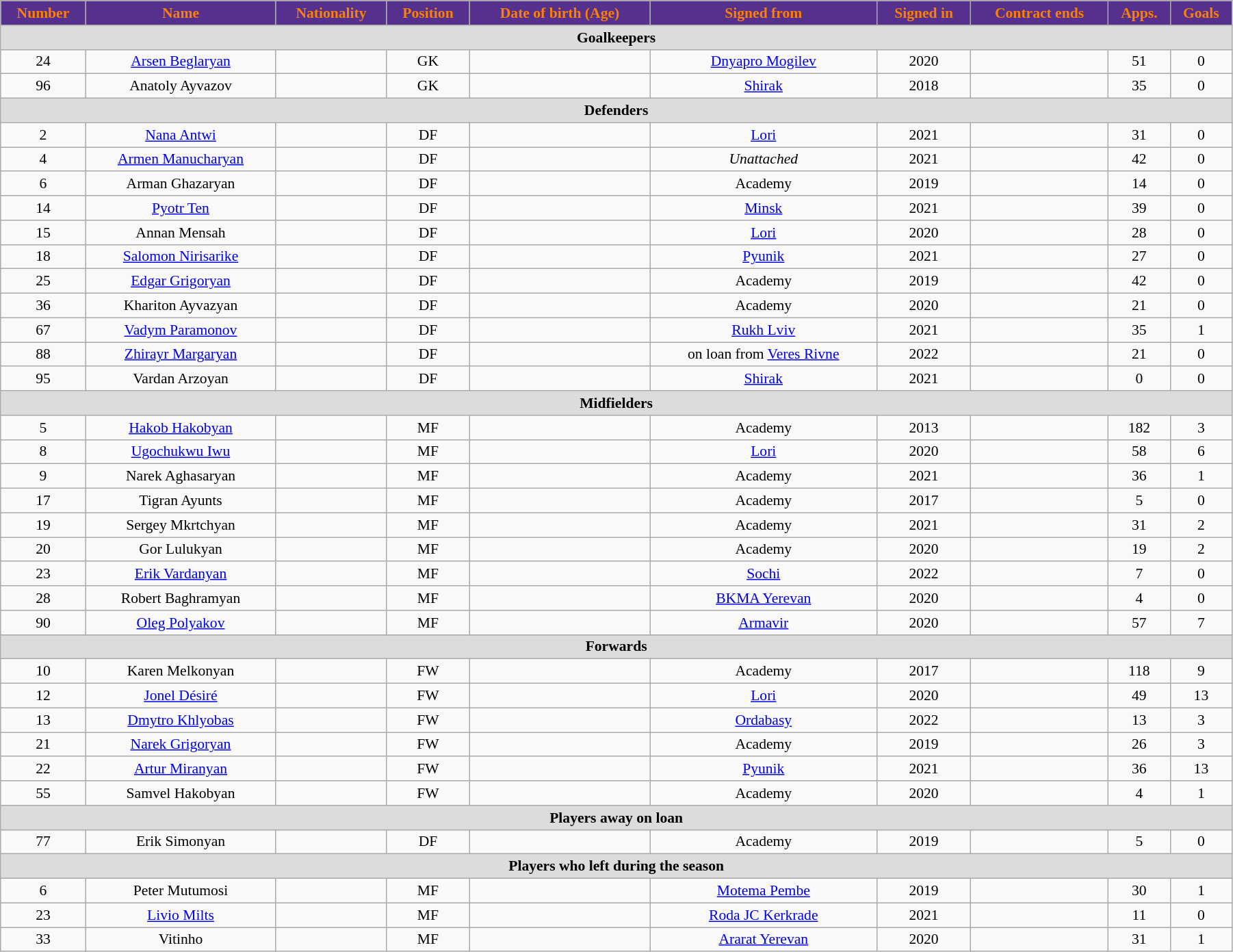<table class="wikitable"  style="text-align:center; font-size:90%; width:95%;">
<tr>
<th style="background:#55308D; color:#FF7F00; text-align:center;">Number</th>
<th style="background:#55308D; color:#FF7F00; text-align:center;">Name</th>
<th style="background:#55308D; color:#FF7F00; text-align:center;">Nationality</th>
<th style="background:#55308D; color:#FF7F00; text-align:center;">Position</th>
<th style="background:#55308D; color:#FF7F00; text-align:center;">Date of birth (Age)</th>
<th style="background:#55308D; color:#FF7F00; text-align:center;">Signed from</th>
<th style="background:#55308D; color:#FF7F00; text-align:center;">Signed in</th>
<th style="background:#55308D; color:#FF7F00; text-align:center;">Contract ends</th>
<th style="background:#55308D; color:#FF7F00; text-align:center;">Apps.</th>
<th style="background:#55308D; color:#FF7F00; text-align:center;">Goals</th>
</tr>
<tr>
<th colspan="11"  style="background:#dcdcdc; text-align:center;">Goalkeepers</th>
</tr>
<tr>
<td>24</td>
<td><a href='#'>Arsen Beglaryan</a></td>
<td></td>
<td>GK</td>
<td></td>
<td><a href='#'>Dnyapro Mogilev</a></td>
<td>2020</td>
<td></td>
<td>51</td>
<td>0</td>
</tr>
<tr>
<td>96</td>
<td>Anatoly Ayvazov</td>
<td></td>
<td>GK</td>
<td></td>
<td><a href='#'>Shirak</a></td>
<td>2018</td>
<td></td>
<td>35</td>
<td>0</td>
</tr>
<tr>
<th colspan="11"  style="background:#dcdcdc; text-align:center;">Defenders</th>
</tr>
<tr>
<td>2</td>
<td><a href='#'>Nana Antwi</a></td>
<td></td>
<td>DF</td>
<td></td>
<td><a href='#'>Lori</a></td>
<td>2021</td>
<td></td>
<td>31</td>
<td>0</td>
</tr>
<tr>
<td>4</td>
<td><a href='#'>Armen Manucharyan</a></td>
<td></td>
<td>DF</td>
<td></td>
<td><em>Unattached</em></td>
<td>2021</td>
<td></td>
<td>42</td>
<td>0</td>
</tr>
<tr>
<td>6</td>
<td>Arman Ghazaryan</td>
<td></td>
<td>DF</td>
<td></td>
<td>Academy</td>
<td>2019</td>
<td></td>
<td>14</td>
<td>0</td>
</tr>
<tr>
<td>14</td>
<td><a href='#'>Pyotr Ten</a></td>
<td></td>
<td>DF</td>
<td></td>
<td><a href='#'>Minsk</a></td>
<td>2021</td>
<td></td>
<td>39</td>
<td>0</td>
</tr>
<tr>
<td>15</td>
<td>Annan Mensah</td>
<td></td>
<td>DF</td>
<td></td>
<td><a href='#'>Lori</a></td>
<td>2020</td>
<td></td>
<td>28</td>
<td>0</td>
</tr>
<tr>
<td>18</td>
<td><a href='#'>Salomon Nirisarike</a></td>
<td></td>
<td>DF</td>
<td></td>
<td><a href='#'>Pyunik</a></td>
<td>2021</td>
<td></td>
<td>27</td>
<td>0</td>
</tr>
<tr>
<td>25</td>
<td><a href='#'>Edgar Grigoryan</a></td>
<td></td>
<td>DF</td>
<td></td>
<td>Academy</td>
<td>2019</td>
<td></td>
<td>42</td>
<td>0</td>
</tr>
<tr>
<td>36</td>
<td>Khariton Ayvazyan</td>
<td></td>
<td>DF</td>
<td></td>
<td>Academy</td>
<td>2020</td>
<td></td>
<td>21</td>
<td>0</td>
</tr>
<tr>
<td>67</td>
<td><a href='#'>Vadym Paramonov</a></td>
<td></td>
<td>DF</td>
<td></td>
<td><a href='#'>Rukh Lviv</a></td>
<td>2021</td>
<td></td>
<td>35</td>
<td>1</td>
</tr>
<tr>
<td>88</td>
<td><a href='#'>Zhirayr Margaryan</a></td>
<td></td>
<td>DF</td>
<td></td>
<td>on loan from <a href='#'>Veres Rivne</a></td>
<td>2022</td>
<td></td>
<td>21</td>
<td>0</td>
</tr>
<tr>
<td>95</td>
<td>Vardan Arzoyan</td>
<td></td>
<td>DF</td>
<td></td>
<td><a href='#'>Shirak</a></td>
<td>2021</td>
<td></td>
<td>0</td>
<td>0</td>
</tr>
<tr>
<th colspan="11"  style="background:#dcdcdc; text-align:center;">Midfielders</th>
</tr>
<tr>
<td>5</td>
<td><a href='#'>Hakob Hakobyan</a></td>
<td></td>
<td>MF</td>
<td></td>
<td>Academy</td>
<td>2013</td>
<td></td>
<td>182</td>
<td>3</td>
</tr>
<tr>
<td>8</td>
<td><a href='#'>Ugochukwu Iwu</a></td>
<td></td>
<td>MF</td>
<td></td>
<td><a href='#'>Lori</a></td>
<td>2020</td>
<td></td>
<td>58</td>
<td>6</td>
</tr>
<tr>
<td>9</td>
<td>Narek Aghasaryan</td>
<td></td>
<td>MF</td>
<td></td>
<td>Academy</td>
<td>2021</td>
<td></td>
<td>36</td>
<td>1</td>
</tr>
<tr>
<td>17</td>
<td>Tigran Ayunts</td>
<td></td>
<td>MF</td>
<td></td>
<td>Academy</td>
<td>2017</td>
<td></td>
<td>5</td>
<td>0</td>
</tr>
<tr>
<td>19</td>
<td>Sergey Mkrtchyan</td>
<td></td>
<td>MF</td>
<td></td>
<td>Academy</td>
<td>2021</td>
<td></td>
<td>31</td>
<td>2</td>
</tr>
<tr>
<td>20</td>
<td>Gor Lulukyan</td>
<td></td>
<td>MF</td>
<td></td>
<td>Academy</td>
<td>2020</td>
<td></td>
<td>19</td>
<td>2</td>
</tr>
<tr>
<td>23</td>
<td><a href='#'>Erik Vardanyan</a></td>
<td></td>
<td>MF</td>
<td></td>
<td><a href='#'>Sochi</a></td>
<td>2022</td>
<td></td>
<td>7</td>
<td>0</td>
</tr>
<tr>
<td>28</td>
<td>Robert Baghramyan</td>
<td></td>
<td>MF</td>
<td></td>
<td><a href='#'>BKMA Yerevan</a></td>
<td>2020</td>
<td></td>
<td>4</td>
<td>0</td>
</tr>
<tr>
<td>90</td>
<td><a href='#'>Oleg Polyakov</a></td>
<td></td>
<td>MF</td>
<td></td>
<td><a href='#'>Armavir</a></td>
<td>2020</td>
<td></td>
<td>57</td>
<td>7</td>
</tr>
<tr>
<th colspan="11"  style="background:#dcdcdc; text-align:center;">Forwards</th>
</tr>
<tr>
<td>10</td>
<td>Karen Melkonyan</td>
<td></td>
<td>FW</td>
<td></td>
<td>Academy</td>
<td>2017</td>
<td></td>
<td>118</td>
<td>9</td>
</tr>
<tr>
<td>12</td>
<td><a href='#'>Jonel Désiré</a></td>
<td></td>
<td>FW</td>
<td></td>
<td><a href='#'>Lori</a></td>
<td>2020</td>
<td></td>
<td>49</td>
<td>13</td>
</tr>
<tr>
<td>13</td>
<td><a href='#'>Dmytro Khlyobas</a></td>
<td></td>
<td>FW</td>
<td></td>
<td><a href='#'>Ordabasy</a></td>
<td>2022</td>
<td></td>
<td>13</td>
<td>3</td>
</tr>
<tr>
<td>21</td>
<td><a href='#'>Narek Grigoryan</a></td>
<td></td>
<td>FW</td>
<td></td>
<td>Academy</td>
<td>2019</td>
<td></td>
<td>26</td>
<td>3</td>
</tr>
<tr>
<td>22</td>
<td><a href='#'>Artur Miranyan</a></td>
<td></td>
<td>FW</td>
<td></td>
<td><a href='#'>Pyunik</a></td>
<td>2021</td>
<td></td>
<td>36</td>
<td>13</td>
</tr>
<tr>
<td>55</td>
<td>Samvel Hakobyan</td>
<td></td>
<td>FW</td>
<td></td>
<td>Academy</td>
<td>2020</td>
<td></td>
<td>4</td>
<td>1</td>
</tr>
<tr>
<th colspan="11"  style="background:#dcdcdc; text-align:center;">Players away on loan</th>
</tr>
<tr>
<td>77</td>
<td>Erik Simonyan</td>
<td></td>
<td>DF</td>
<td></td>
<td>Academy</td>
<td>2019</td>
<td></td>
<td>5</td>
<td>0</td>
</tr>
<tr>
<th colspan="11"  style="background:#dcdcdc; text-align:center;">Players who left during the season</th>
</tr>
<tr>
<td>6</td>
<td>Peter Mutumosi</td>
<td></td>
<td>MF</td>
<td></td>
<td><a href='#'>Motema Pembe</a></td>
<td>2019</td>
<td></td>
<td>30</td>
<td>1</td>
</tr>
<tr>
<td>23</td>
<td><a href='#'>Livio Milts</a></td>
<td></td>
<td>MF</td>
<td></td>
<td><a href='#'>Roda JC Kerkrade</a></td>
<td>2021</td>
<td></td>
<td>11</td>
<td>0</td>
</tr>
<tr>
<td>33</td>
<td>Vitinho</td>
<td></td>
<td>MF</td>
<td></td>
<td><a href='#'>Ararat Yerevan</a></td>
<td>2020</td>
<td></td>
<td>31</td>
<td>1</td>
</tr>
</table>
